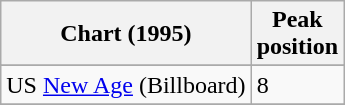<table class="wikitable">
<tr>
<th>Chart (1995)</th>
<th>Peak<br>position</th>
</tr>
<tr>
</tr>
<tr>
</tr>
<tr>
<td>US <a href='#'>New Age</a> (Billboard)</td>
<td>8</td>
</tr>
<tr>
</tr>
</table>
